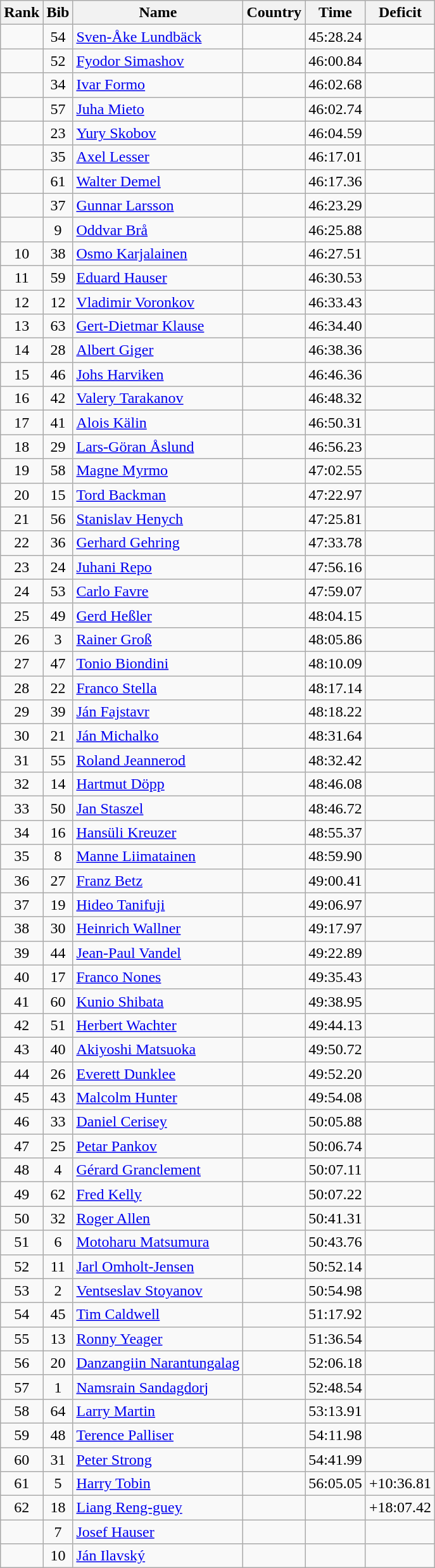<table class="wikitable sortable" style="text-align:center">
<tr>
<th>Rank</th>
<th>Bib</th>
<th>Name</th>
<th>Country</th>
<th>Time</th>
<th>Deficit</th>
</tr>
<tr>
<td></td>
<td>54</td>
<td align="left"><a href='#'>Sven-Åke Lundbäck</a></td>
<td align="left"></td>
<td>45:28.24</td>
<td></td>
</tr>
<tr>
<td></td>
<td>52</td>
<td align="left"><a href='#'>Fyodor Simashov</a></td>
<td align="left"></td>
<td>46:00.84</td>
<td align=right></td>
</tr>
<tr>
<td></td>
<td>34</td>
<td align="left"><a href='#'>Ivar Formo</a></td>
<td align="left"></td>
<td>46:02.68</td>
<td align=right></td>
</tr>
<tr>
<td></td>
<td>57</td>
<td align="left"><a href='#'>Juha Mieto</a></td>
<td align="left"></td>
<td>46:02.74</td>
<td align=right></td>
</tr>
<tr>
<td></td>
<td>23</td>
<td align="left"><a href='#'>Yury Skobov</a></td>
<td align="left"></td>
<td>46:04.59</td>
<td align=right></td>
</tr>
<tr>
<td></td>
<td>35</td>
<td align="left"><a href='#'>Axel Lesser</a></td>
<td align="left"></td>
<td>46:17.01</td>
<td align=right></td>
</tr>
<tr>
<td></td>
<td>61</td>
<td align="left"><a href='#'>Walter Demel</a></td>
<td align="left"></td>
<td>46:17.36</td>
<td align=right></td>
</tr>
<tr>
<td></td>
<td>37</td>
<td align="left"><a href='#'>Gunnar Larsson</a></td>
<td align="left"></td>
<td>46:23.29</td>
<td align=right></td>
</tr>
<tr>
<td></td>
<td>9</td>
<td align="left"><a href='#'>Oddvar Brå</a></td>
<td align="left"></td>
<td>46:25.88</td>
<td align=right></td>
</tr>
<tr>
<td>10</td>
<td>38</td>
<td align="left"><a href='#'>Osmo Karjalainen</a></td>
<td align="left"></td>
<td>46:27.51</td>
<td align=right></td>
</tr>
<tr>
<td>11</td>
<td>59</td>
<td align="left"><a href='#'>Eduard Hauser</a></td>
<td align="left"></td>
<td>46:30.53</td>
<td align=right></td>
</tr>
<tr>
<td>12</td>
<td>12</td>
<td align="left"><a href='#'>Vladimir Voronkov</a></td>
<td align="left"></td>
<td>46:33.43</td>
<td align=right></td>
</tr>
<tr>
<td>13</td>
<td>63</td>
<td align="left"><a href='#'>Gert-Dietmar Klause</a></td>
<td align="left"></td>
<td>46:34.40</td>
<td align=right></td>
</tr>
<tr>
<td>14</td>
<td>28</td>
<td align="left"><a href='#'>Albert Giger</a></td>
<td align="left"></td>
<td>46:38.36</td>
<td align=right></td>
</tr>
<tr>
<td>15</td>
<td>46</td>
<td align="left"><a href='#'>Johs Harviken</a></td>
<td align="left"></td>
<td>46:46.36</td>
<td align=right></td>
</tr>
<tr>
<td>16</td>
<td>42</td>
<td align="left"><a href='#'>Valery Tarakanov</a></td>
<td align="left"></td>
<td>46:48.32</td>
<td align=right></td>
</tr>
<tr>
<td>17</td>
<td>41</td>
<td align="left"><a href='#'>Alois Kälin</a></td>
<td align="left"></td>
<td>46:50.31</td>
<td align=right></td>
</tr>
<tr>
<td>18</td>
<td>29</td>
<td align="left"><a href='#'>Lars-Göran Åslund</a></td>
<td align="left"></td>
<td>46:56.23</td>
<td align=right></td>
</tr>
<tr>
<td>19</td>
<td>58</td>
<td align="left"><a href='#'>Magne Myrmo</a></td>
<td align="left"></td>
<td>47:02.55</td>
<td align=right></td>
</tr>
<tr>
<td>20</td>
<td>15</td>
<td align="left"><a href='#'>Tord Backman</a></td>
<td align="left"></td>
<td>47:22.97</td>
<td align=right></td>
</tr>
<tr>
<td>21</td>
<td>56</td>
<td align="left"><a href='#'>Stanislav Henych</a></td>
<td align="left"></td>
<td>47:25.81</td>
<td align=right></td>
</tr>
<tr>
<td>22</td>
<td>36</td>
<td align="left"><a href='#'>Gerhard Gehring</a></td>
<td align="left"></td>
<td>47:33.78</td>
<td align=right></td>
</tr>
<tr>
<td>23</td>
<td>24</td>
<td align="left"><a href='#'>Juhani Repo</a></td>
<td align="left"></td>
<td>47:56.16</td>
<td align=right></td>
</tr>
<tr>
<td>24</td>
<td>53</td>
<td align="left"><a href='#'>Carlo Favre</a></td>
<td align="left"></td>
<td>47:59.07</td>
<td align=right></td>
</tr>
<tr>
<td>25</td>
<td>49</td>
<td align="left"><a href='#'>Gerd Heßler</a></td>
<td align="left"></td>
<td>48:04.15</td>
<td align=right></td>
</tr>
<tr>
<td>26</td>
<td>3</td>
<td align="left"><a href='#'>Rainer Groß</a></td>
<td align="left"></td>
<td>48:05.86</td>
<td align=right></td>
</tr>
<tr>
<td>27</td>
<td>47</td>
<td align="left"><a href='#'>Tonio Biondini</a></td>
<td align="left"></td>
<td>48:10.09</td>
<td align=right></td>
</tr>
<tr>
<td>28</td>
<td>22</td>
<td align="left"><a href='#'>Franco Stella</a></td>
<td align="left"></td>
<td>48:17.14</td>
<td align=right></td>
</tr>
<tr>
<td>29</td>
<td>39</td>
<td align="left"><a href='#'>Ján Fajstavr</a></td>
<td align="left"></td>
<td>48:18.22</td>
<td align=right></td>
</tr>
<tr>
<td>30</td>
<td>21</td>
<td align="left"><a href='#'>Ján Michalko</a></td>
<td align="left"></td>
<td>48:31.64</td>
<td align=right></td>
</tr>
<tr>
<td>31</td>
<td>55</td>
<td align="left"><a href='#'>Roland Jeannerod</a></td>
<td align="left"></td>
<td>48:32.42</td>
<td align=right></td>
</tr>
<tr>
<td>32</td>
<td>14</td>
<td align="left"><a href='#'>Hartmut Döpp</a></td>
<td align="left"></td>
<td>48:46.08</td>
<td align=right></td>
</tr>
<tr>
<td>33</td>
<td>50</td>
<td align="left"><a href='#'>Jan Staszel</a></td>
<td align="left"></td>
<td>48:46.72</td>
<td align=right></td>
</tr>
<tr>
<td>34</td>
<td>16</td>
<td align="left"><a href='#'>Hansüli Kreuzer</a></td>
<td align="left"></td>
<td>48:55.37</td>
<td align=right></td>
</tr>
<tr>
<td>35</td>
<td>8</td>
<td align="left"><a href='#'>Manne Liimatainen</a></td>
<td align="left"></td>
<td>48:59.90</td>
<td align=right></td>
</tr>
<tr>
<td>36</td>
<td>27</td>
<td align="left"><a href='#'>Franz Betz</a></td>
<td align="left"></td>
<td>49:00.41</td>
<td align=right></td>
</tr>
<tr>
<td>37</td>
<td>19</td>
<td align="left"><a href='#'>Hideo Tanifuji</a></td>
<td align="left"></td>
<td>49:06.97</td>
<td align=right></td>
</tr>
<tr>
<td>38</td>
<td>30</td>
<td align="left"><a href='#'>Heinrich Wallner</a></td>
<td align="left"></td>
<td>49:17.97</td>
<td align=right></td>
</tr>
<tr>
<td>39</td>
<td>44</td>
<td align="left"><a href='#'>Jean-Paul Vandel</a></td>
<td align="left"></td>
<td>49:22.89</td>
<td align=right></td>
</tr>
<tr>
<td>40</td>
<td>17</td>
<td align="left"><a href='#'>Franco Nones</a></td>
<td align="left"></td>
<td>49:35.43</td>
<td align=right></td>
</tr>
<tr>
<td>41</td>
<td>60</td>
<td align="left"><a href='#'>Kunio Shibata</a></td>
<td align="left"></td>
<td>49:38.95</td>
<td align=right></td>
</tr>
<tr>
<td>42</td>
<td>51</td>
<td align="left"><a href='#'>Herbert Wachter</a></td>
<td align="left"></td>
<td>49:44.13</td>
<td align=right></td>
</tr>
<tr>
<td>43</td>
<td>40</td>
<td align="left"><a href='#'>Akiyoshi Matsuoka</a></td>
<td align="left"></td>
<td>49:50.72</td>
<td align=right></td>
</tr>
<tr>
<td>44</td>
<td>26</td>
<td align="left"><a href='#'>Everett Dunklee</a></td>
<td align="left"></td>
<td>49:52.20</td>
<td align=right></td>
</tr>
<tr>
<td>45</td>
<td>43</td>
<td align="left"><a href='#'>Malcolm Hunter</a></td>
<td align="left"></td>
<td>49:54.08</td>
<td align=right></td>
</tr>
<tr>
<td>46</td>
<td>33</td>
<td align="left"><a href='#'>Daniel Cerisey</a></td>
<td align="left"></td>
<td>50:05.88</td>
<td align=right></td>
</tr>
<tr>
<td>47</td>
<td>25</td>
<td align="left"><a href='#'>Petar Pankov</a></td>
<td align="left"></td>
<td>50:06.74</td>
<td align=right></td>
</tr>
<tr>
<td>48</td>
<td>4</td>
<td align="left"><a href='#'>Gérard Granclement</a></td>
<td align="left"></td>
<td>50:07.11</td>
<td align=right></td>
</tr>
<tr>
<td>49</td>
<td>62</td>
<td align="left"><a href='#'>Fred Kelly</a></td>
<td align="left"></td>
<td>50:07.22</td>
<td align=right></td>
</tr>
<tr>
<td>50</td>
<td>32</td>
<td align="left"><a href='#'>Roger Allen</a></td>
<td align="left"></td>
<td>50:41.31</td>
<td align=right></td>
</tr>
<tr>
<td>51</td>
<td>6</td>
<td align="left"><a href='#'>Motoharu Matsumura</a></td>
<td align="left"></td>
<td>50:43.76</td>
<td align=right></td>
</tr>
<tr>
<td>52</td>
<td>11</td>
<td align="left"><a href='#'>Jarl Omholt-Jensen</a></td>
<td align="left"></td>
<td>50:52.14</td>
<td align=right></td>
</tr>
<tr>
<td>53</td>
<td>2</td>
<td align="left"><a href='#'>Ventseslav Stoyanov</a></td>
<td align="left"></td>
<td>50:54.98</td>
<td align=right></td>
</tr>
<tr>
<td>54</td>
<td>45</td>
<td align="left"><a href='#'>Tim Caldwell</a></td>
<td align="left"></td>
<td>51:17.92</td>
<td align=right></td>
</tr>
<tr>
<td>55</td>
<td>13</td>
<td align="left"><a href='#'>Ronny Yeager</a></td>
<td align="left"></td>
<td>51:36.54</td>
<td align=right></td>
</tr>
<tr>
<td>56</td>
<td>20</td>
<td align="left"><a href='#'>Danzangiin Narantungalag</a></td>
<td align="left"></td>
<td>52:06.18</td>
<td align=right></td>
</tr>
<tr>
<td>57</td>
<td>1</td>
<td align="left"><a href='#'>Namsrain Sandagdorj</a></td>
<td align="left"></td>
<td>52:48.54</td>
<td align=right></td>
</tr>
<tr>
<td>58</td>
<td>64</td>
<td align="left"><a href='#'>Larry Martin</a></td>
<td align="left"></td>
<td>53:13.91</td>
<td align=right></td>
</tr>
<tr>
<td>59</td>
<td>48</td>
<td align="left"><a href='#'>Terence Palliser</a></td>
<td align="left"></td>
<td>54:11.98</td>
<td align=right></td>
</tr>
<tr>
<td>60</td>
<td>31</td>
<td align="left"><a href='#'>Peter Strong</a></td>
<td align="left"></td>
<td>54:41.99</td>
<td align=right></td>
</tr>
<tr>
<td>61</td>
<td>5</td>
<td align="left"><a href='#'>Harry Tobin</a></td>
<td align="left"></td>
<td>56:05.05</td>
<td align=right>+10:36.81</td>
</tr>
<tr>
<td>62</td>
<td>18</td>
<td align="left"><a href='#'>Liang Reng-guey</a></td>
<td align="left"></td>
<td></td>
<td align=right>+18:07.42</td>
</tr>
<tr>
<td></td>
<td>7</td>
<td align="left"><a href='#'>Josef Hauser</a></td>
<td align="left"></td>
<td></td>
<td></td>
</tr>
<tr>
<td></td>
<td>10</td>
<td align="left"><a href='#'>Ján Ilavský</a></td>
<td align="left"></td>
<td></td>
<td></td>
</tr>
</table>
